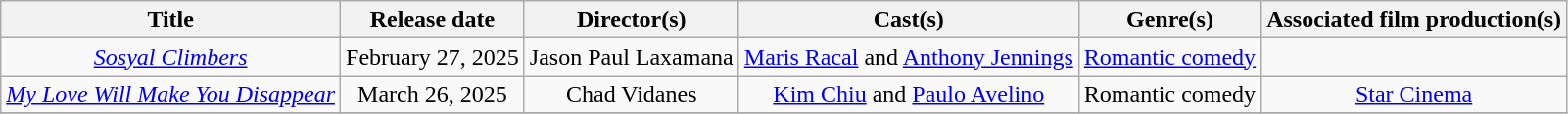<table class="wikitable" style="text-align: center;">
<tr>
<th>Title</th>
<th>Release date</th>
<th>Director(s)</th>
<th>Cast(s)</th>
<th>Genre(s)</th>
<th>Associated film production(s)</th>
</tr>
<tr>
<td><em><a href='#'>Sosyal Climbers</a></em></td>
<td>February 27, 2025</td>
<td>Jason Paul Laxamana</td>
<td><a href='#'>Maris Racal</a> and <a href='#'>Anthony Jennings</a></td>
<td><a href='#'>Romantic comedy</a></td>
<td></td>
</tr>
<tr>
<td><em><a href='#'>My Love Will Make You Disappear</a></em></td>
<td>March 26, 2025</td>
<td>Chad Vidanes</td>
<td><a href='#'>Kim Chiu</a> and <a href='#'>Paulo Avelino</a></td>
<td>Romantic comedy</td>
<td><a href='#'>Star Cinema</a></td>
</tr>
<tr>
</tr>
</table>
